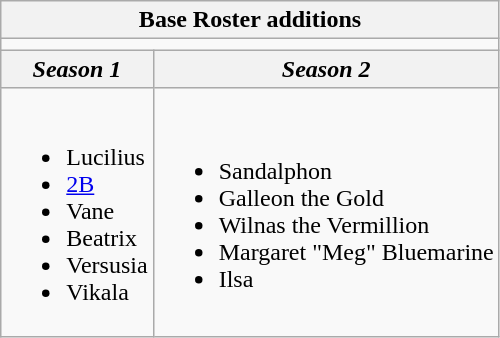<table class="wikitable">
<tr>
<th colspan=2>Base Roster additions</th>
</tr>
<tr>
<td colspan=2></td>
</tr>
<tr>
<th><em>Season 1</em></th>
<th><em>Season 2</em></th>
</tr>
<tr>
<td><br><ul><li>Lucilius </li><li><a href='#'>2B</a> </li><li>Vane</li><li>Beatrix</li><li>Versusia </li><li>Vikala</li></ul></td>
<td><br><ul><li>Sandalphon</li><li>Galleon the Gold</li><li>Wilnas the Vermillion</li><li>Margaret "Meg" Bluemarine</li><li>Ilsa</li></ul></td>
</tr>
</table>
